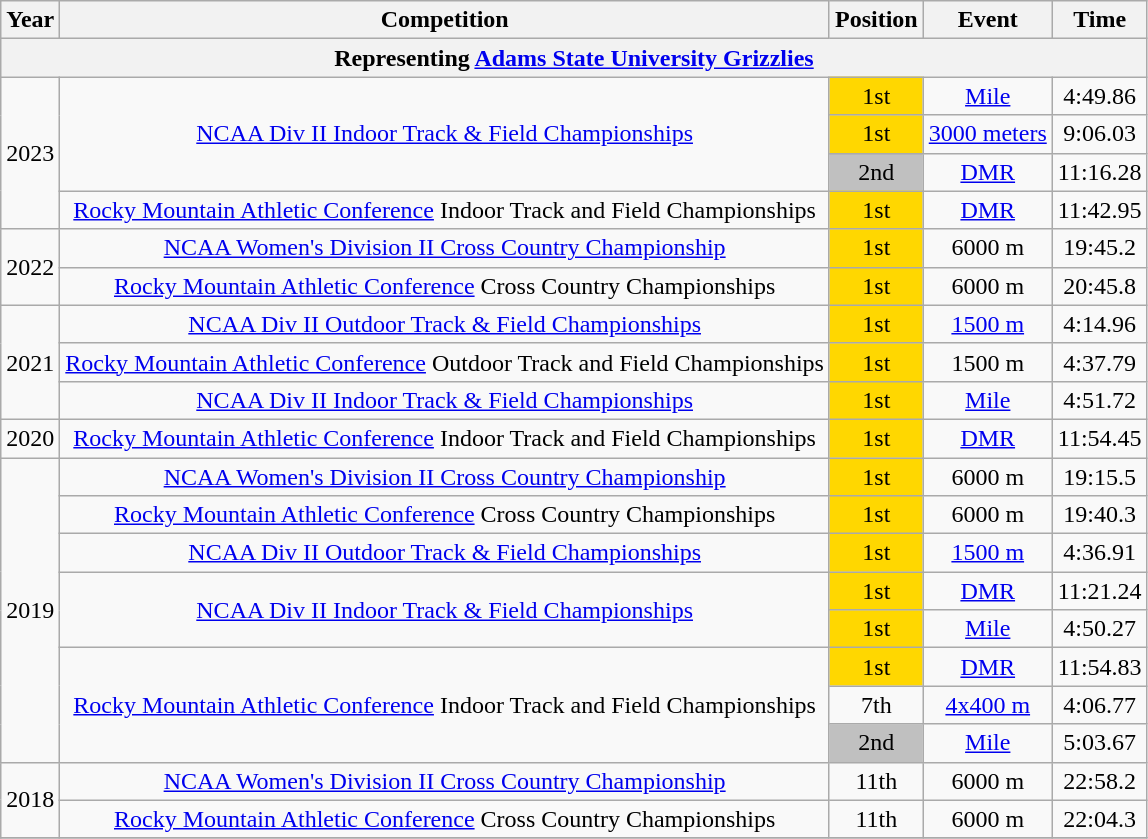<table class="wikitable sortable" style=text-align:center>
<tr>
<th>Year</th>
<th>Competition</th>
<th>Position</th>
<th>Event</th>
<th>Time</th>
</tr>
<tr>
<th colspan="5">Representing <a href='#'>Adams State University Grizzlies</a></th>
</tr>
<tr>
<td rowspan=4>2023</td>
<td rowspan=3><a href='#'>NCAA Div II Indoor Track & Field Championships</a></td>
<td bgcolor=gold>1st</td>
<td><a href='#'>Mile</a></td>
<td>4:49.86</td>
</tr>
<tr>
<td bgcolor=gold>1st</td>
<td><a href='#'>3000 meters</a></td>
<td>9:06.03</td>
</tr>
<tr>
<td bgcolor=silver>2nd</td>
<td><a href='#'>DMR</a></td>
<td>11:16.28</td>
</tr>
<tr>
<td><a href='#'>Rocky Mountain Athletic Conference</a> Indoor Track and Field Championships</td>
<td bgcolor=gold>1st</td>
<td><a href='#'>DMR</a></td>
<td>11:42.95</td>
</tr>
<tr>
<td rowspan=2>2022</td>
<td><a href='#'>NCAA Women's Division II Cross Country Championship</a></td>
<td bgcolor=gold>1st</td>
<td>6000 m</td>
<td>19:45.2</td>
</tr>
<tr>
<td><a href='#'>Rocky Mountain Athletic Conference</a> Cross Country Championships</td>
<td bgcolor=gold>1st</td>
<td>6000 m</td>
<td>20:45.8</td>
</tr>
<tr>
<td rowspan=3>2021</td>
<td rowspan=1><a href='#'>NCAA Div II Outdoor Track & Field Championships</a></td>
<td bgcolor=gold>1st</td>
<td><a href='#'>1500 m</a></td>
<td>4:14.96</td>
</tr>
<tr>
<td><a href='#'>Rocky Mountain Athletic Conference</a> Outdoor Track and Field Championships</td>
<td bgcolor=gold>1st</td>
<td>1500 m</td>
<td>4:37.79</td>
</tr>
<tr>
<td rowspan=1><a href='#'>NCAA Div II Indoor Track & Field Championships</a></td>
<td bgcolor=gold>1st</td>
<td><a href='#'>Mile</a></td>
<td>4:51.72</td>
</tr>
<tr>
<td>2020</td>
<td><a href='#'>Rocky Mountain Athletic Conference</a> Indoor Track and Field Championships</td>
<td bgcolor=gold>1st</td>
<td><a href='#'>DMR</a></td>
<td>11:54.45</td>
</tr>
<tr>
<td rowspan=8>2019</td>
<td><a href='#'>NCAA Women's Division II Cross Country Championship</a></td>
<td bgcolor=gold>1st</td>
<td>6000 m</td>
<td>19:15.5</td>
</tr>
<tr>
<td><a href='#'>Rocky Mountain Athletic Conference</a> Cross Country Championships</td>
<td bgcolor=gold>1st</td>
<td>6000 m</td>
<td>19:40.3</td>
</tr>
<tr>
<td><a href='#'>NCAA Div II Outdoor Track & Field Championships</a></td>
<td bgcolor=gold>1st</td>
<td><a href='#'>1500 m</a></td>
<td>4:36.91</td>
</tr>
<tr>
<td rowspan=2><a href='#'>NCAA Div II Indoor Track & Field Championships</a></td>
<td bgcolor=gold>1st</td>
<td><a href='#'>DMR</a></td>
<td>11:21.24</td>
</tr>
<tr>
<td bgcolor=gold>1st</td>
<td><a href='#'>Mile</a></td>
<td>4:50.27</td>
</tr>
<tr>
<td rowspan=3><a href='#'>Rocky Mountain Athletic Conference</a> Indoor Track and Field Championships</td>
<td bgcolor=gold>1st</td>
<td><a href='#'>DMR</a></td>
<td>11:54.83</td>
</tr>
<tr>
<td>7th</td>
<td><a href='#'>4x400 m</a></td>
<td>4:06.77</td>
</tr>
<tr>
<td bgcolor=silver>2nd</td>
<td><a href='#'>Mile</a></td>
<td>5:03.67</td>
</tr>
<tr>
<td rowspan=2>2018</td>
<td><a href='#'>NCAA Women's Division II Cross Country Championship</a></td>
<td>11th</td>
<td>6000 m</td>
<td>22:58.2</td>
</tr>
<tr>
<td><a href='#'>Rocky Mountain Athletic Conference</a> Cross Country Championships</td>
<td>11th</td>
<td>6000 m</td>
<td>22:04.3</td>
</tr>
<tr>
</tr>
</table>
